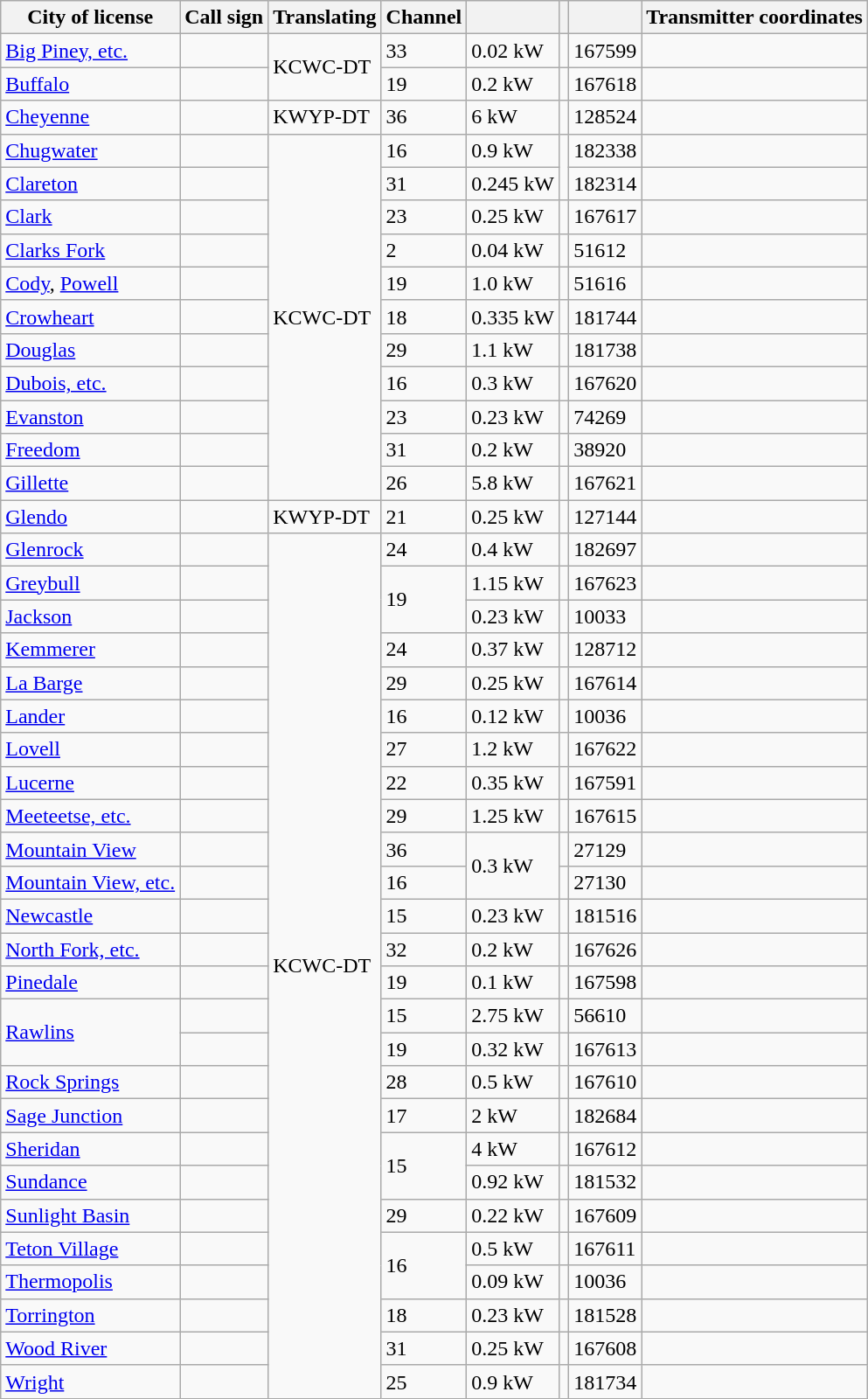<table class="sortable wikitable">
<tr>
<th scope = "col">City of license</th>
<th scope = "col">Call sign</th>
<th scope = "col">Translating</th>
<th scope = "col">Channel</th>
<th scope = "col"><a href='#'></a></th>
<th scope = "col"><a href='#'></a></th>
<th scope = "col"><a href='#'></a></th>
<th scope = "col">Transmitter coordinates</th>
</tr>
<tr>
<td><a href='#'>Big Piney, etc.</a></td>
<td><strong></strong></td>
<td rowspan=2>KCWC-DT</td>
<td>33</td>
<td>0.02 kW</td>
<td></td>
<td>167599</td>
<td></td>
</tr>
<tr>
<td><a href='#'>Buffalo</a></td>
<td><strong></strong></td>
<td>19</td>
<td>0.2 kW</td>
<td></td>
<td>167618</td>
<td></td>
</tr>
<tr>
<td><a href='#'>Cheyenne</a></td>
<td><strong></strong></td>
<td>KWYP-DT</td>
<td>36</td>
<td>6 kW</td>
<td></td>
<td>128524</td>
<td></td>
</tr>
<tr>
<td><a href='#'>Chugwater</a></td>
<td><strong></strong></td>
<td rowspan=11>KCWC-DT</td>
<td>16</td>
<td>0.9 kW</td>
<td rowspan=2></td>
<td>182338</td>
<td></td>
</tr>
<tr>
<td><a href='#'>Clareton</a></td>
<td><strong></strong></td>
<td>31</td>
<td>0.245 kW</td>
<td>182314</td>
<td></td>
</tr>
<tr>
<td><a href='#'>Clark</a></td>
<td><strong></strong></td>
<td>23</td>
<td>0.25 kW</td>
<td></td>
<td>167617</td>
<td></td>
</tr>
<tr>
<td><a href='#'>Clarks Fork</a></td>
<td><strong></strong></td>
<td>2</td>
<td>0.04 kW</td>
<td></td>
<td>51612</td>
<td></td>
</tr>
<tr>
<td><a href='#'>Cody</a>, <a href='#'>Powell</a></td>
<td><strong></strong></td>
<td>19</td>
<td>1.0 kW</td>
<td></td>
<td>51616</td>
<td></td>
</tr>
<tr>
<td><a href='#'>Crowheart</a></td>
<td><strong></strong></td>
<td>18</td>
<td>0.335 kW</td>
<td></td>
<td>181744</td>
<td></td>
</tr>
<tr>
<td><a href='#'>Douglas</a></td>
<td><strong></strong></td>
<td>29</td>
<td>1.1 kW</td>
<td></td>
<td>181738</td>
<td></td>
</tr>
<tr>
<td><a href='#'>Dubois, etc.</a></td>
<td><strong></strong></td>
<td>16</td>
<td>0.3 kW</td>
<td></td>
<td>167620</td>
<td></td>
</tr>
<tr>
<td><a href='#'>Evanston</a></td>
<td><strong></strong></td>
<td>23</td>
<td>0.23 kW</td>
<td></td>
<td>74269</td>
<td></td>
</tr>
<tr>
<td><a href='#'>Freedom</a></td>
<td><strong></strong></td>
<td>31</td>
<td>0.2 kW</td>
<td></td>
<td>38920</td>
<td></td>
</tr>
<tr>
<td><a href='#'>Gillette</a></td>
<td><strong></strong></td>
<td>26</td>
<td>5.8 kW</td>
<td></td>
<td>167621</td>
<td></td>
</tr>
<tr>
<td><a href='#'>Glendo</a></td>
<td><strong></strong></td>
<td>KWYP-DT</td>
<td>21</td>
<td>0.25 kW</td>
<td></td>
<td>127144</td>
<td></td>
</tr>
<tr>
<td><a href='#'>Glenrock</a></td>
<td><strong></strong></td>
<td rowspan=26>KCWC-DT</td>
<td>24</td>
<td>0.4 kW</td>
<td></td>
<td>182697</td>
<td></td>
</tr>
<tr>
<td><a href='#'>Greybull</a></td>
<td><strong></strong></td>
<td rowspan=2>19</td>
<td>1.15 kW</td>
<td></td>
<td>167623</td>
<td></td>
</tr>
<tr>
<td><a href='#'>Jackson</a></td>
<td><strong></strong></td>
<td>0.23 kW</td>
<td></td>
<td>10033</td>
<td></td>
</tr>
<tr>
<td><a href='#'>Kemmerer</a></td>
<td><strong></strong></td>
<td>24</td>
<td>0.37 kW</td>
<td></td>
<td>128712</td>
<td></td>
</tr>
<tr>
<td><a href='#'>La Barge</a></td>
<td><strong></strong></td>
<td>29</td>
<td>0.25 kW</td>
<td></td>
<td>167614</td>
<td></td>
</tr>
<tr>
<td><a href='#'>Lander</a></td>
<td><strong></strong></td>
<td>16</td>
<td>0.12 kW</td>
<td></td>
<td>10036</td>
<td></td>
</tr>
<tr>
<td><a href='#'>Lovell</a></td>
<td><strong></strong></td>
<td>27</td>
<td>1.2 kW</td>
<td></td>
<td>167622</td>
<td></td>
</tr>
<tr>
<td><a href='#'>Lucerne</a></td>
<td><strong></strong></td>
<td>22</td>
<td>0.35 kW</td>
<td></td>
<td>167591</td>
<td></td>
</tr>
<tr>
<td><a href='#'>Meeteetse, etc.</a></td>
<td><strong></strong></td>
<td>29</td>
<td>1.25 kW</td>
<td></td>
<td>167615</td>
<td></td>
</tr>
<tr>
<td><a href='#'>Mountain View</a></td>
<td><strong></strong></td>
<td>36</td>
<td rowspan=2>0.3 kW</td>
<td></td>
<td>27129</td>
<td></td>
</tr>
<tr>
<td><a href='#'>Mountain View, etc.</a></td>
<td><strong></strong></td>
<td>16</td>
<td></td>
<td>27130</td>
<td></td>
</tr>
<tr>
<td><a href='#'>Newcastle</a></td>
<td><strong></strong></td>
<td>15</td>
<td>0.23 kW</td>
<td></td>
<td>181516</td>
<td></td>
</tr>
<tr>
<td><a href='#'>North Fork, etc.</a></td>
<td><strong></strong></td>
<td>32</td>
<td>0.2 kW</td>
<td></td>
<td>167626</td>
<td></td>
</tr>
<tr>
<td><a href='#'>Pinedale</a></td>
<td><strong></strong></td>
<td>19</td>
<td>0.1 kW</td>
<td></td>
<td>167598</td>
<td></td>
</tr>
<tr>
<td rowspan=2><a href='#'>Rawlins</a></td>
<td><strong></strong></td>
<td>15</td>
<td>2.75 kW</td>
<td></td>
<td>56610</td>
<td></td>
</tr>
<tr>
<td><strong></strong></td>
<td>19</td>
<td>0.32 kW</td>
<td></td>
<td>167613</td>
<td></td>
</tr>
<tr>
<td><a href='#'>Rock Springs</a></td>
<td><strong></strong></td>
<td>28</td>
<td>0.5 kW</td>
<td></td>
<td>167610</td>
<td></td>
</tr>
<tr>
<td><a href='#'>Sage Junction</a></td>
<td><strong></strong></td>
<td>17</td>
<td>2 kW</td>
<td></td>
<td>182684</td>
<td></td>
</tr>
<tr>
<td><a href='#'>Sheridan</a></td>
<td><strong></strong></td>
<td rowspan=2>15</td>
<td>4 kW</td>
<td></td>
<td>167612</td>
<td></td>
</tr>
<tr>
<td><a href='#'>Sundance</a></td>
<td><strong></strong></td>
<td>0.92 kW</td>
<td></td>
<td>181532</td>
<td></td>
</tr>
<tr>
<td><a href='#'>Sunlight Basin</a></td>
<td><strong></strong></td>
<td>29</td>
<td>0.22 kW</td>
<td></td>
<td>167609</td>
<td></td>
</tr>
<tr>
<td><a href='#'>Teton Village</a></td>
<td><strong></strong></td>
<td rowspan=2>16</td>
<td>0.5 kW</td>
<td></td>
<td>167611</td>
<td></td>
</tr>
<tr>
<td><a href='#'>Thermopolis</a></td>
<td><strong></strong></td>
<td>0.09 kW</td>
<td></td>
<td>10036</td>
<td></td>
</tr>
<tr>
<td><a href='#'>Torrington</a></td>
<td><strong></strong></td>
<td>18</td>
<td>0.23 kW</td>
<td></td>
<td>181528</td>
<td></td>
</tr>
<tr>
<td><a href='#'>Wood River</a></td>
<td><strong></strong></td>
<td>31</td>
<td>0.25 kW</td>
<td></td>
<td>167608</td>
<td></td>
</tr>
<tr>
<td><a href='#'>Wright</a></td>
<td><strong></strong></td>
<td>25</td>
<td>0.9 kW</td>
<td></td>
<td>181734</td>
<td></td>
</tr>
</table>
